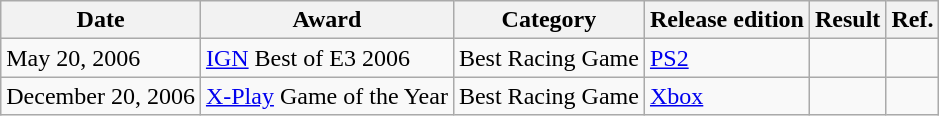<table class="wikitable">
<tr>
<th>Date</th>
<th>Award</th>
<th>Category</th>
<th>Release edition</th>
<th>Result</th>
<th>Ref.</th>
</tr>
<tr>
<td>May 20, 2006</td>
<td><a href='#'>IGN</a> Best of E3 2006</td>
<td>Best Racing Game</td>
<td><a href='#'>PS2</a></td>
<td></td>
<td></td>
</tr>
<tr>
<td>December 20, 2006</td>
<td><a href='#'>X-Play</a> Game of the Year</td>
<td>Best Racing Game</td>
<td><a href='#'>Xbox</a></td>
<td></td>
<td></td>
</tr>
</table>
